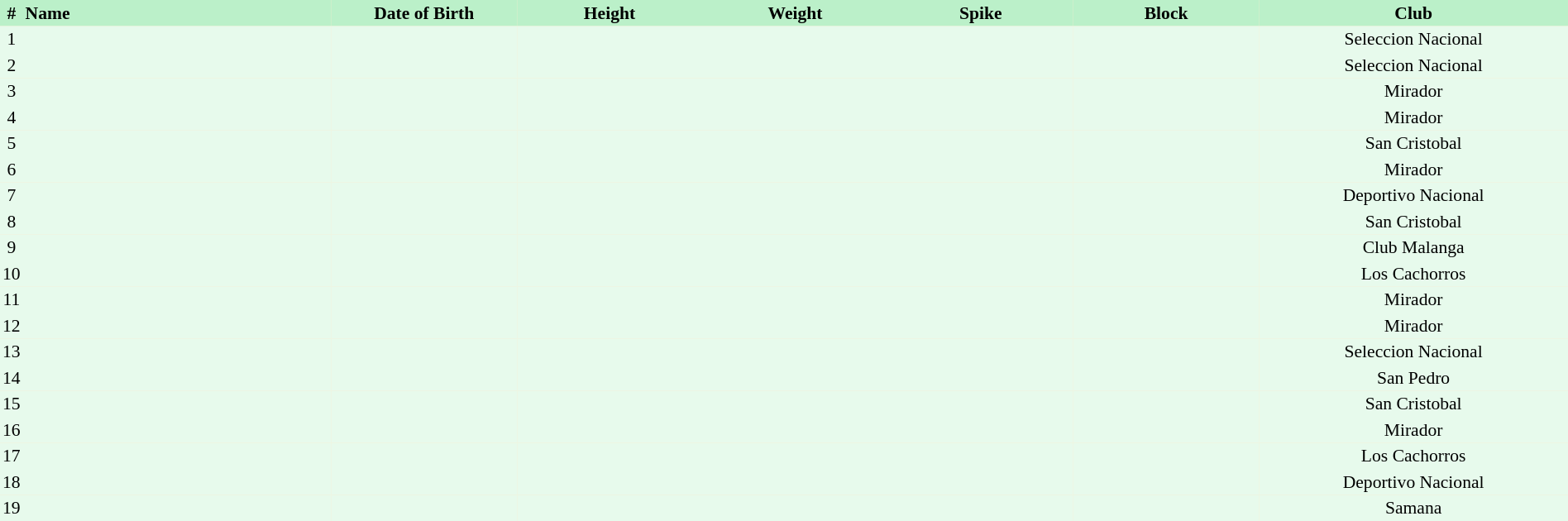<table border=0 cellpadding=2 cellspacing=0  |- bgcolor=#FFECCE style="text-align:center; font-size:90%; width:100%">
<tr bgcolor=#BBF0C9>
<th>#</th>
<th align=left width=20%>Name</th>
<th width=12%>Date of Birth</th>
<th width=12%>Height</th>
<th width=12%>Weight</th>
<th width=12%>Spike</th>
<th width=12%>Block</th>
<th width=20%>Club</th>
</tr>
<tr bgcolor=#E7FAEC>
<td>1</td>
<td align=left></td>
<td align=right></td>
<td></td>
<td></td>
<td></td>
<td></td>
<td>Seleccion Nacional</td>
</tr>
<tr bgcolor=#E7FAEC>
<td>2</td>
<td align=left></td>
<td align=right></td>
<td></td>
<td></td>
<td></td>
<td></td>
<td>Seleccion Nacional</td>
</tr>
<tr bgcolor=#E7FAEC>
<td>3</td>
<td align=left></td>
<td align=right></td>
<td></td>
<td></td>
<td></td>
<td></td>
<td>Mirador</td>
</tr>
<tr bgcolor=#E7FAEC>
<td>4</td>
<td align=left></td>
<td align=right></td>
<td></td>
<td></td>
<td></td>
<td></td>
<td>Mirador</td>
</tr>
<tr bgcolor=#E7FAEC>
<td>5</td>
<td align=left></td>
<td align=right></td>
<td></td>
<td></td>
<td></td>
<td></td>
<td>San Cristobal</td>
</tr>
<tr bgcolor=#E7FAEC>
<td>6</td>
<td align=left></td>
<td align=right></td>
<td></td>
<td></td>
<td></td>
<td></td>
<td>Mirador</td>
</tr>
<tr bgcolor=#E7FAEC>
<td>7</td>
<td align=left></td>
<td align=right></td>
<td></td>
<td></td>
<td></td>
<td></td>
<td>Deportivo Nacional</td>
</tr>
<tr bgcolor=#E7FAEC>
<td>8</td>
<td align=left></td>
<td align=right></td>
<td></td>
<td></td>
<td></td>
<td></td>
<td>San Cristobal</td>
</tr>
<tr bgcolor=#E7FAEC>
<td>9</td>
<td align=left></td>
<td align=right></td>
<td></td>
<td></td>
<td></td>
<td></td>
<td>Club Malanga</td>
</tr>
<tr bgcolor=#E7FAEC>
<td>10</td>
<td align=left></td>
<td align=right></td>
<td></td>
<td></td>
<td></td>
<td></td>
<td>Los Cachorros</td>
</tr>
<tr bgcolor=#E7FAEC>
<td>11</td>
<td align=left></td>
<td align=right></td>
<td></td>
<td></td>
<td></td>
<td></td>
<td>Mirador</td>
</tr>
<tr bgcolor=#E7FAEC>
<td>12</td>
<td align=left></td>
<td align=right></td>
<td></td>
<td></td>
<td></td>
<td></td>
<td>Mirador</td>
</tr>
<tr bgcolor=#E7FAEC>
<td>13</td>
<td align=left></td>
<td align=right></td>
<td></td>
<td></td>
<td></td>
<td></td>
<td>Seleccion Nacional</td>
</tr>
<tr bgcolor=#E7FAEC>
<td>14</td>
<td align=left></td>
<td align=right></td>
<td></td>
<td></td>
<td></td>
<td></td>
<td>San Pedro</td>
</tr>
<tr bgcolor=#E7FAEC>
<td>15</td>
<td align=left></td>
<td align=right></td>
<td></td>
<td></td>
<td></td>
<td></td>
<td>San Cristobal</td>
</tr>
<tr bgcolor=#E7FAEC>
<td>16</td>
<td align=left></td>
<td align=right></td>
<td></td>
<td></td>
<td></td>
<td></td>
<td>Mirador</td>
</tr>
<tr bgcolor=#E7FAEC>
<td>17</td>
<td align=left></td>
<td align=right></td>
<td></td>
<td></td>
<td></td>
<td></td>
<td>Los Cachorros</td>
</tr>
<tr bgcolor=#E7FAEC>
<td>18</td>
<td align=left></td>
<td align=right></td>
<td></td>
<td></td>
<td></td>
<td></td>
<td>Deportivo Nacional</td>
</tr>
<tr bgcolor=#E7FAEC>
<td>19</td>
<td align=left></td>
<td align=right></td>
<td></td>
<td></td>
<td></td>
<td></td>
<td>Samana</td>
</tr>
</table>
